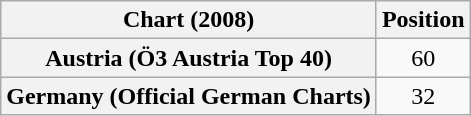<table class="wikitable sortable plainrowheaders" style="text-align:center">
<tr>
<th scope="col">Chart (2008)</th>
<th scope="col">Position</th>
</tr>
<tr>
<th scope="row">Austria (Ö3 Austria Top 40)</th>
<td>60</td>
</tr>
<tr>
<th scope="row">Germany (Official German Charts)</th>
<td>32</td>
</tr>
</table>
